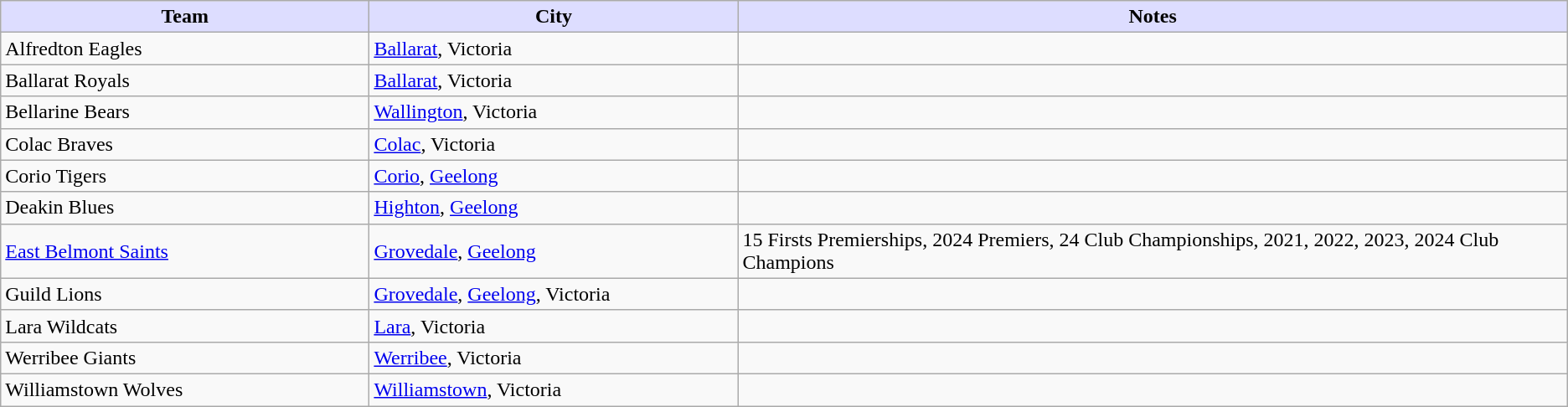<table class="wikitable">
<tr>
<th style="background:#ddf; width:20%;">Team</th>
<th style="background:#ddf; width:20%;">City</th>
<th style="background:#ddf; width:45%;">Notes</th>
</tr>
<tr>
<td>Alfredton Eagles</td>
<td><a href='#'>Ballarat</a>, Victoria</td>
<td></td>
</tr>
<tr>
<td>Ballarat Royals</td>
<td><a href='#'>Ballarat</a>, Victoria</td>
<td></td>
</tr>
<tr>
<td>Bellarine Bears</td>
<td><a href='#'>Wallington</a>, Victoria</td>
</tr>
<tr>
<td>Colac Braves</td>
<td><a href='#'>Colac</a>, Victoria</td>
<td></td>
</tr>
<tr>
<td>Corio Tigers</td>
<td><a href='#'>Corio</a>, <a href='#'>Geelong</a></td>
<td></td>
</tr>
<tr>
<td>Deakin Blues</td>
<td><a href='#'>Highton</a>, <a href='#'>Geelong</a></td>
<td></td>
</tr>
<tr>
<td><a href='#'>East Belmont Saints</a></td>
<td><a href='#'>Grovedale</a>, <a href='#'>Geelong</a></td>
<td>15 Firsts Premierships, 2024 Premiers, 24 Club Championships, 2021, 2022, 2023, 2024 Club Champions</td>
</tr>
<tr>
<td>Guild Lions</td>
<td><a href='#'>Grovedale</a>, <a href='#'>Geelong</a>, Victoria</td>
</tr>
<tr>
<td>Lara Wildcats</td>
<td><a href='#'>Lara</a>, Victoria</td>
<td></td>
</tr>
<tr>
<td>Werribee Giants</td>
<td><a href='#'>Werribee</a>, Victoria</td>
<td></td>
</tr>
<tr>
<td>Williamstown Wolves</td>
<td><a href='#'>Williamstown</a>, Victoria</td>
<td></td>
</tr>
</table>
